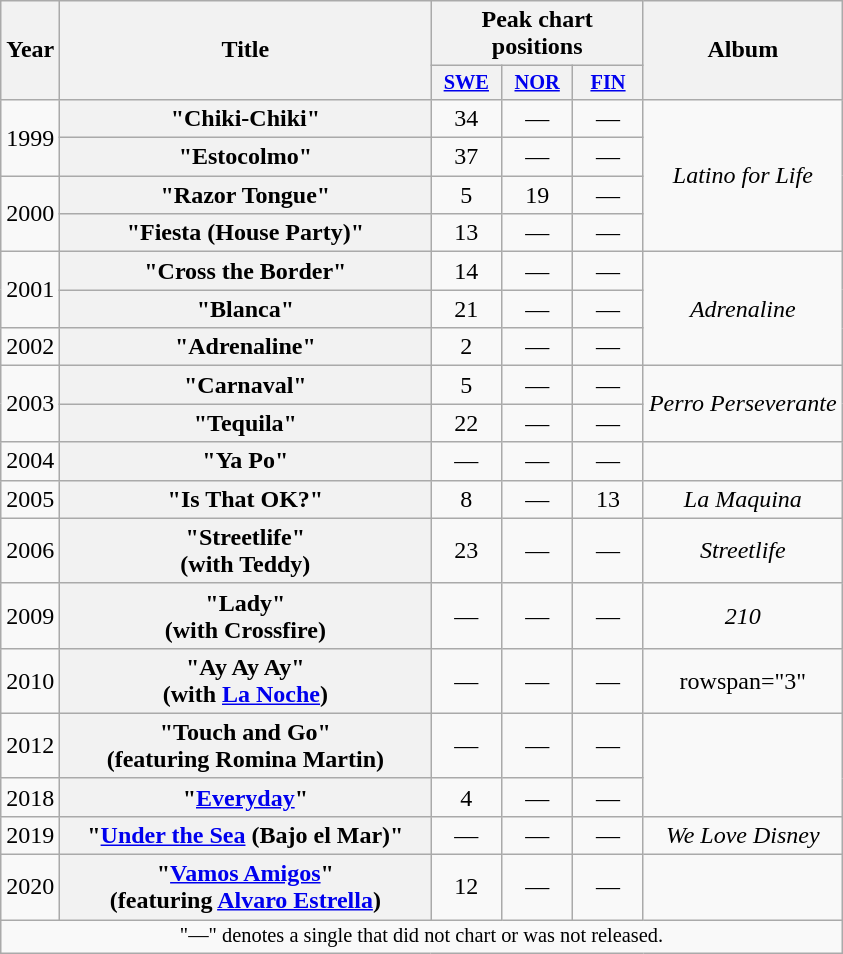<table class="wikitable plainrowheaders" style="text-align:center;">
<tr>
<th scope="col" rowspan="2" style="width:1em;">Year</th>
<th scope="col" rowspan="2" style="width:15em;">Title</th>
<th scope="col" colspan="3">Peak chart positions</th>
<th scope="col" rowspan="2">Album</th>
</tr>
<tr>
<th scope="col" style="width:3em;font-size:85%;"><a href='#'>SWE</a><br></th>
<th scope="col" style="width:3em;font-size:85%;"><a href='#'>NOR</a><br></th>
<th scope="col" style="width:3em;font-size:85%;"><a href='#'>FIN</a><br></th>
</tr>
<tr>
<td rowspan="2">1999</td>
<th scope="row">"Chiki-Chiki"</th>
<td>34</td>
<td>—</td>
<td>—</td>
<td rowspan="4"><em>Latino for Life</em></td>
</tr>
<tr>
<th scope="row">"Estocolmo"</th>
<td>37</td>
<td>—</td>
<td>—</td>
</tr>
<tr>
<td rowspan="2">2000</td>
<th scope="row">"Razor Tongue"</th>
<td>5</td>
<td>19</td>
<td>—</td>
</tr>
<tr>
<th scope="row">"Fiesta (House Party)"</th>
<td>13</td>
<td>—</td>
<td>—</td>
</tr>
<tr>
<td rowspan="2">2001</td>
<th scope="row">"Cross the Border"</th>
<td>14</td>
<td>—</td>
<td>—</td>
<td rowspan="3"><em>Adrenaline</em></td>
</tr>
<tr>
<th scope="row">"Blanca"</th>
<td>21</td>
<td>—</td>
<td>—</td>
</tr>
<tr>
<td>2002</td>
<th scope="row">"Adrenaline"</th>
<td>2</td>
<td>—</td>
<td>—</td>
</tr>
<tr>
<td rowspan="2">2003</td>
<th scope="row">"Carnaval"</th>
<td>5</td>
<td>—</td>
<td>—</td>
<td rowspan="2"><em>Perro Perseverante</em></td>
</tr>
<tr>
<th scope="row">"Tequila"</th>
<td>22</td>
<td>—</td>
<td>—</td>
</tr>
<tr>
<td>2004</td>
<th scope="row">"Ya Po"</th>
<td>—</td>
<td>—</td>
<td>—</td>
<td></td>
</tr>
<tr>
<td>2005</td>
<th scope="row">"Is That OK?"</th>
<td>8</td>
<td>—</td>
<td>13</td>
<td><em>La Maquina</em></td>
</tr>
<tr>
<td>2006</td>
<th scope="row">"Streetlife"<br><span>(with Teddy)</span></th>
<td>23</td>
<td>—</td>
<td>—</td>
<td><em>Streetlife</em></td>
</tr>
<tr>
<td>2009</td>
<th scope="row">"Lady"<br><span>(with Crossfire)</span></th>
<td>—</td>
<td>—</td>
<td>—</td>
<td><em>210</em></td>
</tr>
<tr>
<td>2010</td>
<th scope="row">"Ay Ay Ay"<br><span>(with <a href='#'>La Noche</a>)</span></th>
<td>—</td>
<td>—</td>
<td>—</td>
<td>rowspan="3" </td>
</tr>
<tr>
<td>2012</td>
<th scope="row">"Touch and Go"<br><span>(featuring Romina Martin)</span></th>
<td>—</td>
<td>—</td>
<td>—</td>
</tr>
<tr>
<td>2018</td>
<th scope="row">"<a href='#'>Everyday</a>"</th>
<td>4<br></td>
<td>—</td>
<td>—</td>
</tr>
<tr>
<td>2019</td>
<th scope="row">"<a href='#'>Under the Sea</a> (Bajo el Mar)"</th>
<td>—</td>
<td>—</td>
<td>—</td>
<td><em>We Love Disney</em></td>
</tr>
<tr>
<td>2020</td>
<th scope="row">"<a href='#'>Vamos Amigos</a>"<br><span>(featuring <a href='#'>Alvaro Estrella</a>)</span></th>
<td>12<br></td>
<td>—</td>
<td>—</td>
<td></td>
</tr>
<tr>
<td colspan="22" style="text-align:center; font-size:85%;">"—" denotes a single that did not chart or was not released.</td>
</tr>
</table>
